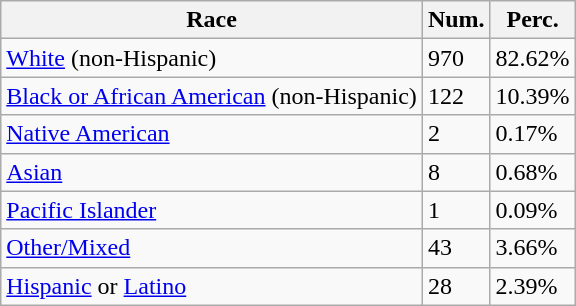<table class="wikitable">
<tr>
<th>Race</th>
<th>Num.</th>
<th>Perc.</th>
</tr>
<tr>
<td><a href='#'>White</a> (non-Hispanic)</td>
<td>970</td>
<td>82.62%</td>
</tr>
<tr>
<td><a href='#'>Black or African American</a> (non-Hispanic)</td>
<td>122</td>
<td>10.39%</td>
</tr>
<tr>
<td><a href='#'>Native American</a></td>
<td>2</td>
<td>0.17%</td>
</tr>
<tr>
<td><a href='#'>Asian</a></td>
<td>8</td>
<td>0.68%</td>
</tr>
<tr>
<td><a href='#'>Pacific Islander</a></td>
<td>1</td>
<td>0.09%</td>
</tr>
<tr>
<td><a href='#'>Other/Mixed</a></td>
<td>43</td>
<td>3.66%</td>
</tr>
<tr>
<td><a href='#'>Hispanic</a> or <a href='#'>Latino</a></td>
<td>28</td>
<td>2.39%</td>
</tr>
</table>
